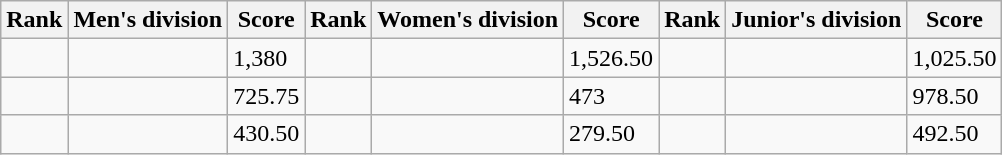<table class="wikitable">
<tr>
<th>Rank</th>
<th>Men's division</th>
<th>Score</th>
<th>Rank</th>
<th>Women's division</th>
<th>Score</th>
<th>Rank</th>
<th>Junior's division</th>
<th>Score</th>
</tr>
<tr>
<td></td>
<td></td>
<td>1,380</td>
<td></td>
<td></td>
<td>1,526.50</td>
<td></td>
<td></td>
<td>1,025.50</td>
</tr>
<tr>
<td></td>
<td></td>
<td>725.75</td>
<td></td>
<td></td>
<td>473</td>
<td></td>
<td></td>
<td>978.50</td>
</tr>
<tr>
<td></td>
<td></td>
<td>430.50</td>
<td></td>
<td></td>
<td>279.50</td>
<td></td>
<td></td>
<td>492.50</td>
</tr>
</table>
